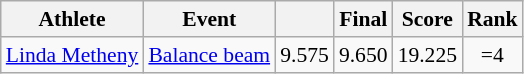<table class=wikitable style=font-size:90%>
<tr>
<th>Athlete</th>
<th>Event</th>
<th></th>
<th>Final</th>
<th>Score</th>
<th>Rank</th>
</tr>
<tr align=center>
<td align=left><a href='#'>Linda Metheny</a></td>
<td align=left><a href='#'>Balance beam</a></td>
<td>9.575</td>
<td>9.650</td>
<td>19.225</td>
<td>=4</td>
</tr>
</table>
